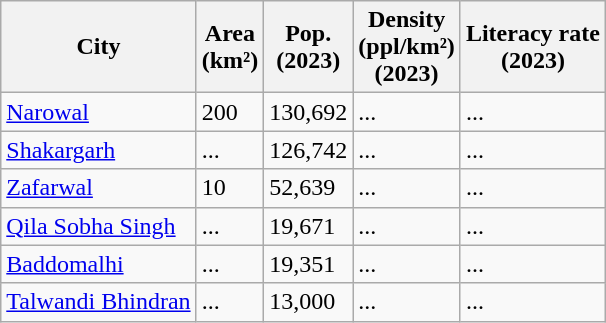<table class="wikitable sortable static-row-numbers static-row-header-hash">
<tr>
<th>City</th>
<th>Area<br>(km²)</th>
<th>Pop.<br>(2023)</th>
<th>Density<br>(ppl/km²)<br>(2023)</th>
<th>Literacy rate<br>(2023)</th>
</tr>
<tr>
<td><a href='#'>Narowal</a></td>
<td>200</td>
<td>130,692</td>
<td>...</td>
<td>...</td>
</tr>
<tr>
<td><a href='#'>Shakargarh</a></td>
<td>...</td>
<td>126,742</td>
<td>...</td>
<td>...</td>
</tr>
<tr>
<td><a href='#'>Zafarwal</a></td>
<td>10</td>
<td>52,639</td>
<td>...</td>
<td>...</td>
</tr>
<tr>
<td><a href='#'>Qila Sobha Singh</a></td>
<td>...</td>
<td>19,671</td>
<td>...</td>
<td>...</td>
</tr>
<tr>
<td><a href='#'>Baddomalhi</a></td>
<td>...</td>
<td>19,351</td>
<td>...</td>
<td>...</td>
</tr>
<tr>
<td><a href='#'>Talwandi Bhindran</a></td>
<td>...</td>
<td>13,000</td>
<td>...</td>
<td>...</td>
</tr>
</table>
